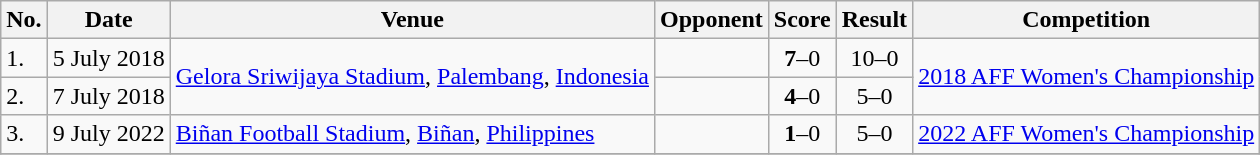<table class="wikitable">
<tr>
<th>No.</th>
<th>Date</th>
<th>Venue</th>
<th>Opponent</th>
<th>Score</th>
<th>Result</th>
<th>Competition</th>
</tr>
<tr>
<td>1.</td>
<td>5 July 2018</td>
<td rowspan="2"><a href='#'>Gelora Sriwijaya Stadium</a>, <a href='#'>Palembang</a>, <a href='#'>Indonesia</a></td>
<td></td>
<td align=center><strong>7</strong>–0</td>
<td align=center>10–0</td>
<td rowspan="2"><a href='#'>2018 AFF Women's Championship</a></td>
</tr>
<tr>
<td>2.</td>
<td>7 July 2018</td>
<td></td>
<td align=center><strong>4</strong>–0</td>
<td align=center>5–0</td>
</tr>
<tr>
<td>3.</td>
<td>9 July 2022</td>
<td><a href='#'>Biñan Football Stadium</a>, <a href='#'>Biñan</a>, <a href='#'>Philippines</a></td>
<td></td>
<td align=center><strong>1</strong>–0</td>
<td align=center>5–0</td>
<td><a href='#'>2022 AFF Women's Championship</a></td>
</tr>
<tr>
</tr>
</table>
